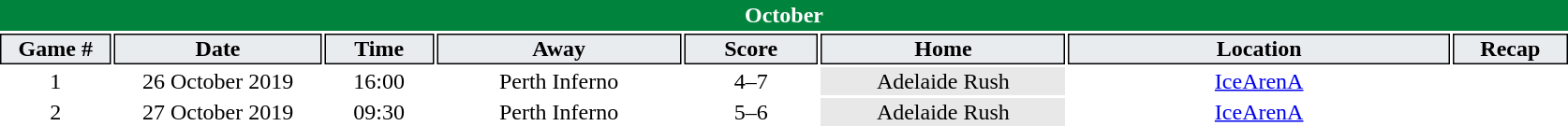<table class="toccolours" style="width:70em;text-align: center">
<tr>
<th colspan="8" style="background:#00843d;color:white;border:#00843d 1px solid">October</th>
</tr>
<tr>
<th style="background:#e9ecef;color:black;border:#000000 1px solid; width: 40px">Game #</th>
<th style="background:#e9ecef;color:black;border:#000000 1px solid; width: 80px">Date</th>
<th style="background:#e9ecef;color:black;border:#000000 1px solid; width: 40px">Time</th>
<th style="background:#e9ecef;color:black;border:#000000 1px solid; width: 95px">Away</th>
<th style="background:#e9ecef;color:black;border:#000000 1px solid; width: 50px">Score</th>
<th style="background:#e9ecef;color:black;border:#000000 1px solid; width: 95px">Home</th>
<th style="background:#e9ecef;color:black;border:#000000 1px solid; width: 150px">Location</th>
<th style="background:#e9ecef;color:black;border:#000000 1px solid; width: 40px">Recap</th>
</tr>
<tr>
<td>1</td>
<td>26 October 2019</td>
<td>16:00</td>
<td>Perth Inferno</td>
<td>4–7</td>
<td bgcolor="#e8e8e8">Adelaide Rush</td>
<td><a href='#'>IceArenA</a></td>
<td></td>
</tr>
<tr>
<td>2</td>
<td>27 October 2019</td>
<td>09:30</td>
<td>Perth Inferno</td>
<td>5–6</td>
<td bgcolor="#e8e8e8">Adelaide Rush</td>
<td><a href='#'>IceArenA</a></td>
<td></td>
</tr>
<tr>
</tr>
</table>
